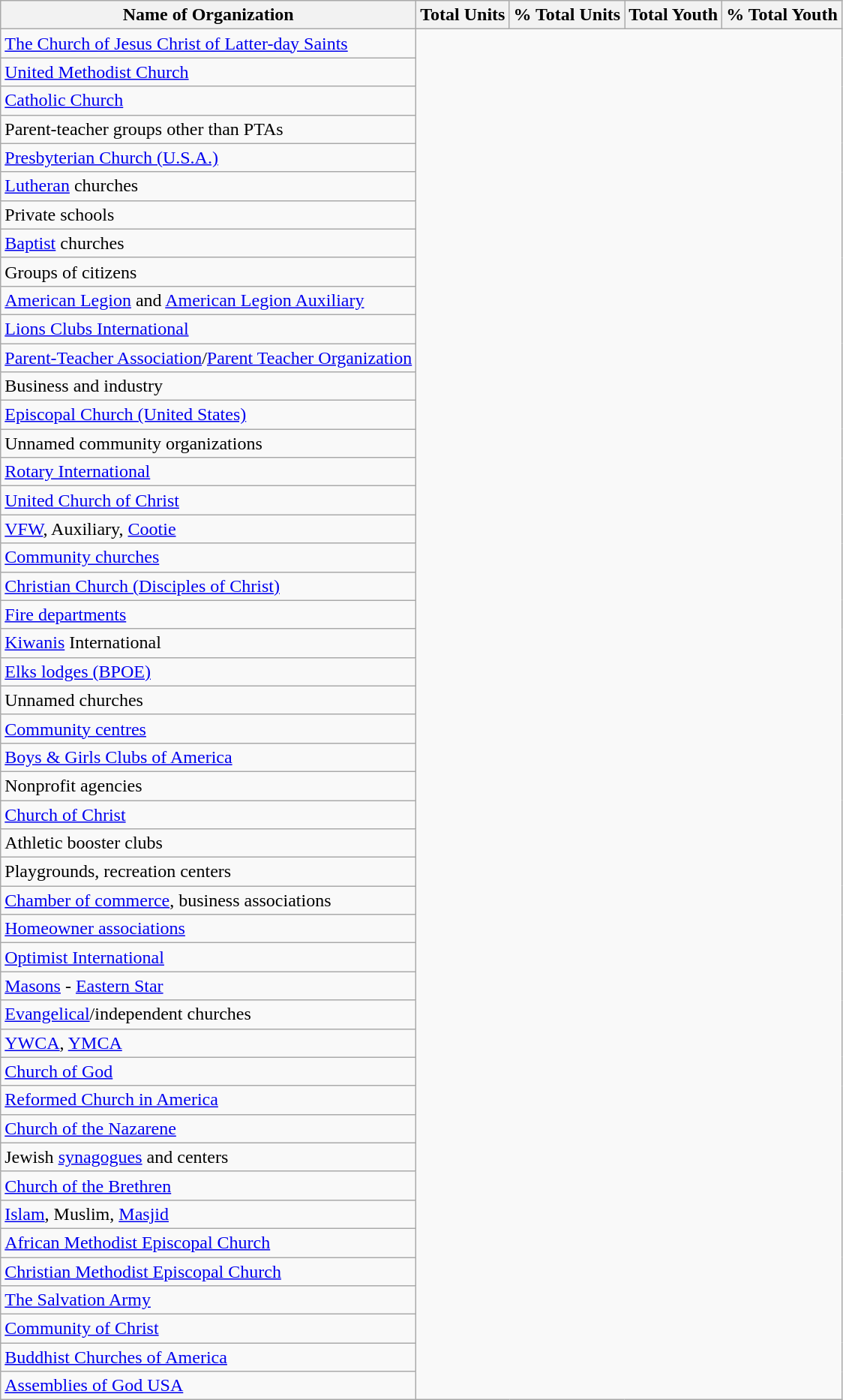<table class="wikitable sortable">
<tr>
<th>Name of Organization</th>
<th>Total Units</th>
<th>% Total Units</th>
<th>Total Youth</th>
<th>% Total Youth</th>
</tr>
<tr>
<td><a href='#'>The Church of Jesus Christ of Latter-day Saints</a> </td>
</tr>
<tr>
<td><a href='#'>United Methodist Church</a> </td>
</tr>
<tr>
<td><a href='#'>Catholic Church</a> </td>
</tr>
<tr>
<td>Parent-teacher groups other than PTAs </td>
</tr>
<tr>
<td><a href='#'>Presbyterian Church (U.S.A.)</a> </td>
</tr>
<tr>
<td><a href='#'>Lutheran</a> churches </td>
</tr>
<tr>
<td>Private schools </td>
</tr>
<tr>
<td><a href='#'>Baptist</a> churches </td>
</tr>
<tr>
<td>Groups of citizens </td>
</tr>
<tr>
<td><a href='#'>American Legion</a> and <a href='#'>American Legion Auxiliary</a> </td>
</tr>
<tr>
<td><a href='#'>Lions Clubs International</a> </td>
</tr>
<tr>
<td><a href='#'>Parent-Teacher Association</a>/<a href='#'>Parent Teacher Organization</a> </td>
</tr>
<tr>
<td>Business and industry </td>
</tr>
<tr>
<td><a href='#'>Episcopal Church (United States)</a> </td>
</tr>
<tr>
<td>Unnamed community organizations </td>
</tr>
<tr>
<td><a href='#'>Rotary International</a> </td>
</tr>
<tr>
<td><a href='#'>United Church of Christ</a> </td>
</tr>
<tr>
<td><a href='#'>VFW</a>, Auxiliary, <a href='#'>Cootie</a> </td>
</tr>
<tr>
<td><a href='#'>Community churches</a> </td>
</tr>
<tr>
<td><a href='#'>Christian Church (Disciples of Christ)</a> </td>
</tr>
<tr>
<td><a href='#'>Fire departments</a> </td>
</tr>
<tr>
<td><a href='#'>Kiwanis</a> International </td>
</tr>
<tr>
<td><a href='#'>Elks lodges (BPOE)</a> </td>
</tr>
<tr>
<td>Unnamed churches </td>
</tr>
<tr>
<td><a href='#'>Community centres</a> </td>
</tr>
<tr>
<td><a href='#'>Boys & Girls Clubs of America</a> </td>
</tr>
<tr>
<td>Nonprofit agencies </td>
</tr>
<tr>
<td><a href='#'>Church of Christ</a> </td>
</tr>
<tr>
<td>Athletic booster clubs </td>
</tr>
<tr>
<td>Playgrounds, recreation centers </td>
</tr>
<tr>
<td><a href='#'>Chamber of commerce</a>, business associations </td>
</tr>
<tr>
<td><a href='#'>Homeowner associations</a> </td>
</tr>
<tr>
<td><a href='#'>Optimist International</a> </td>
</tr>
<tr>
<td><a href='#'>Masons</a> - <a href='#'>Eastern Star</a> </td>
</tr>
<tr>
<td><a href='#'>Evangelical</a>/independent churches </td>
</tr>
<tr>
<td><a href='#'>YWCA</a>, <a href='#'>YMCA</a> </td>
</tr>
<tr>
<td><a href='#'>Church of God</a> </td>
</tr>
<tr>
<td><a href='#'>Reformed Church in America</a> </td>
</tr>
<tr>
<td><a href='#'>Church of the Nazarene</a> </td>
</tr>
<tr>
<td>Jewish <a href='#'>synagogues</a> and centers </td>
</tr>
<tr>
<td><a href='#'>Church of the Brethren</a> </td>
</tr>
<tr>
<td><a href='#'>Islam</a>, Muslim, <a href='#'>Masjid</a> </td>
</tr>
<tr>
<td><a href='#'>African Methodist Episcopal Church</a> </td>
</tr>
<tr>
<td><a href='#'>Christian Methodist Episcopal Church</a> </td>
</tr>
<tr>
<td><a href='#'>The Salvation Army</a> </td>
</tr>
<tr>
<td><a href='#'>Community of Christ</a> </td>
</tr>
<tr>
<td><a href='#'>Buddhist Churches of America</a> </td>
</tr>
<tr>
<td><a href='#'>Assemblies of God USA</a> </td>
</tr>
</table>
